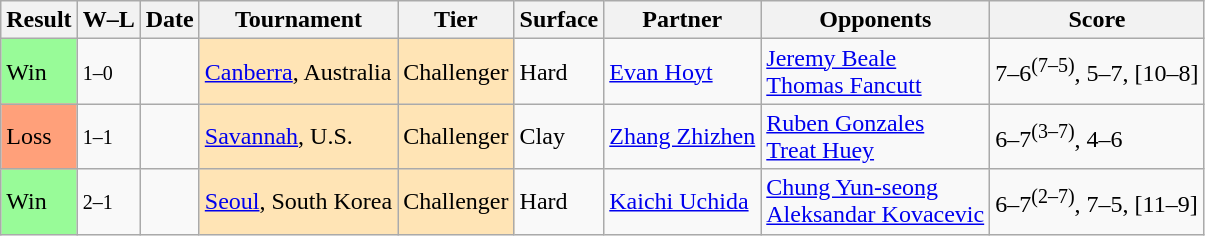<table class="sortable wikitable">
<tr>
<th>Result</th>
<th class="unsortable">W–L</th>
<th>Date</th>
<th>Tournament</th>
<th>Tier</th>
<th>Surface</th>
<th>Partner</th>
<th>Opponents</th>
<th class="unsortable">Score</th>
</tr>
<tr>
<td bgcolor=98FB98>Win</td>
<td><small>1–0</small></td>
<td><a href='#'></a></td>
<td style="background:moccasin;"><a href='#'>Canberra</a>, Australia</td>
<td style="background:moccasin;">Challenger</td>
<td>Hard</td>
<td> <a href='#'>Evan Hoyt</a></td>
<td> <a href='#'>Jeremy Beale</a><br> <a href='#'>Thomas Fancutt</a></td>
<td>7–6<sup>(7–5)</sup>, 5–7, [10–8]</td>
</tr>
<tr>
<td bgcolor=FFA07A>Loss</td>
<td><small>1–1</small></td>
<td><a href='#'></a></td>
<td style="background:moccasin;"><a href='#'>Savannah</a>, U.S.</td>
<td style="background:moccasin;">Challenger</td>
<td>Clay</td>
<td> <a href='#'>Zhang Zhizhen</a></td>
<td> <a href='#'>Ruben Gonzales</a><br> <a href='#'>Treat Huey</a></td>
<td>6–7<sup>(3–7)</sup>, 4–6</td>
</tr>
<tr>
<td bgcolor=98FB98>Win</td>
<td><small>2–1</small></td>
<td><a href='#'></a></td>
<td style="background:moccasin;"><a href='#'>Seoul</a>, South Korea</td>
<td style="background:moccasin;">Challenger</td>
<td>Hard</td>
<td> <a href='#'>Kaichi Uchida</a></td>
<td> <a href='#'>Chung Yun-seong</a><br> <a href='#'>Aleksandar Kovacevic</a></td>
<td>6–7<sup>(2–7)</sup>, 7–5, [11–9]</td>
</tr>
</table>
